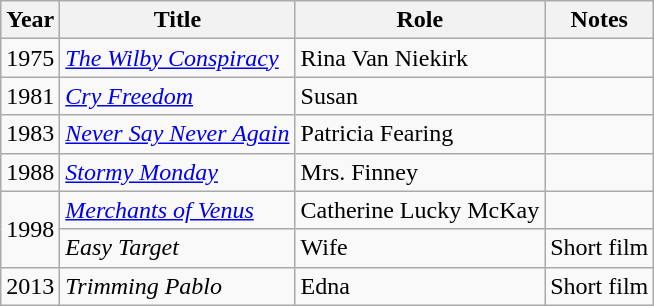<table class="wikitable">
<tr>
<th>Year</th>
<th>Title</th>
<th>Role</th>
<th>Notes</th>
</tr>
<tr>
<td>1975</td>
<td><em><a href='#'>The Wilby Conspiracy</a></em></td>
<td>Rina Van Niekirk</td>
<td></td>
</tr>
<tr>
<td>1981</td>
<td><em><a href='#'>Cry Freedom</a></em></td>
<td>Susan</td>
<td></td>
</tr>
<tr>
<td>1983</td>
<td><em><a href='#'>Never Say Never Again</a></em></td>
<td>Patricia Fearing</td>
<td></td>
</tr>
<tr>
<td>1988</td>
<td><em><a href='#'>Stormy Monday</a></em></td>
<td>Mrs. Finney</td>
<td></td>
</tr>
<tr>
<td rowspan="2">1998</td>
<td><em><a href='#'>Merchants of Venus</a></em></td>
<td>Catherine Lucky McKay</td>
<td></td>
</tr>
<tr>
<td><em>Easy Target</em></td>
<td>Wife</td>
<td>Short film</td>
</tr>
<tr>
<td>2013</td>
<td><em>Trimming Pablo</em></td>
<td>Edna</td>
<td>Short film</td>
</tr>
</table>
